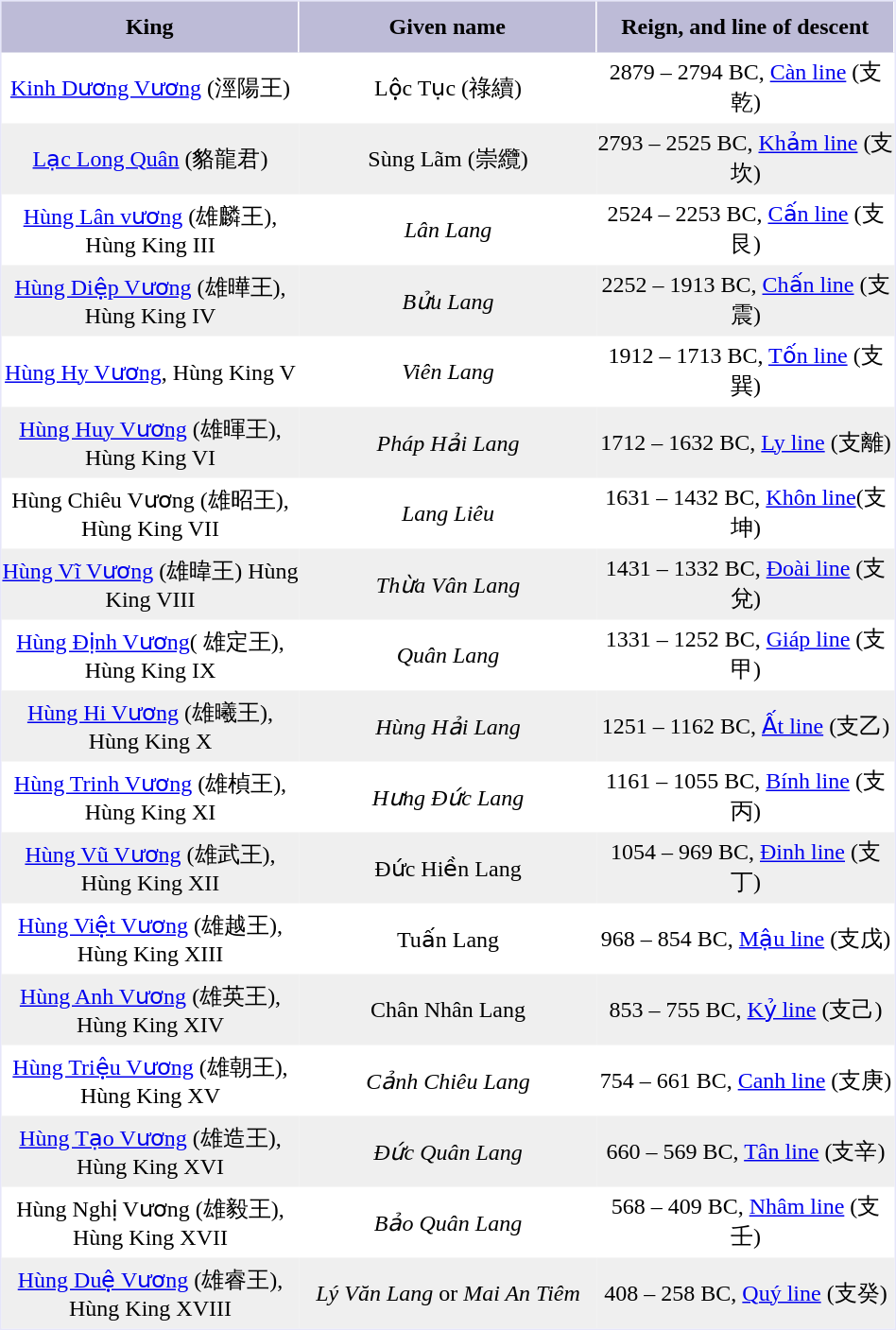<table width=50% cellpadding=0 cellspacing=0 style="text-align: center; border: 1px solid #E6E6FA;">
<tr bgcolor="#BDBBD7" style="height:36px;">
<th width="30%" style="border-right: 1px solid #FFFFFF;">King</th>
<th width="30%" style="border-right: 1px solid #FFFFFF;">Given name</th>
<th width="30%" style="border-right: 1px solid #FFFFFF;">Reign, and line of descent</th>
</tr>
<tr style="height:50px;">
<td><a href='#'>Kinh Dương Vương</a> (涇陽王)</td>
<td>Lộc Tục (祿續)</td>
<td>2879 – 2794 BC, <a href='#'>Càn line</a> (支乾)</td>
</tr>
<tr style="height:50px;" bgcolor="#EFEFEF">
<td><a href='#'>Lạc Long Quân</a> (貉龍君)</td>
<td>Sùng Lãm (崇纜)</td>
<td>2793 – 2525 BC, <a href='#'>Khảm line</a> (支坎)</td>
</tr>
<tr style="height:50px;">
<td><a href='#'>Hùng Lân vương</a> (雄麟王), Hùng King III</td>
<td><em>Lân Lang</em></td>
<td>2524 – 2253 BC, <a href='#'>Cấn line</a> (支艮)</td>
</tr>
<tr style="height:50px;" bgcolor="#EFEFEF">
<td><a href='#'>Hùng Diệp Vương</a> (雄曄王), Hùng King IV</td>
<td><em>Bửu Lang</em></td>
<td>2252 – 1913 BC, <a href='#'>Chấn line</a> (支震)</td>
</tr>
<tr style="height:50px;">
<td><a href='#'>Hùng Hy Vương</a>, Hùng King V</td>
<td><em>Viên Lang</em></td>
<td>1912 – 1713 BC, <a href='#'>Tốn line</a> (支巽)</td>
</tr>
<tr style="height:50px;" bgcolor="#EFEFEF">
<td><a href='#'>Hùng Huy Vương</a> (雄暉王), Hùng King VI</td>
<td><em>Pháp Hải Lang</em></td>
<td>1712 – 1632 BC, <a href='#'>Ly line</a> (支離)</td>
</tr>
<tr style="height:50px;">
<td>Hùng Chiêu Vương (雄昭王), Hùng King VII</td>
<td><em>Lang Liêu</em></td>
<td>1631 – 1432 BC, <a href='#'>Khôn line</a>(支坤)</td>
</tr>
<tr style="height:50px;" bgcolor="#EFEFEF">
<td><a href='#'>Hùng Vĩ Vương</a> (雄暐王) Hùng King VIII</td>
<td><em>Thừa Vân Lang</em></td>
<td>1431 – 1332 BC, <a href='#'>Đoài line</a> (支兌)</td>
</tr>
<tr style="height:50px;">
<td><a href='#'>Hùng Định Vương</a>( 雄定王), Hùng King IX</td>
<td><em>Quân Lang</em></td>
<td>1331 – 1252 BC, <a href='#'>Giáp line</a> (支甲)</td>
</tr>
<tr style="height:50px;" bgcolor="#EFEFEF">
<td><a href='#'>Hùng Hi Vương</a> (雄曦王), Hùng King X</td>
<td><em>Hùng Hải Lang</em></td>
<td>1251 – 1162 BC, <a href='#'>Ất line</a> (支乙)</td>
</tr>
<tr style="height:50px;">
<td><a href='#'>Hùng Trinh Vương</a> (雄楨王), Hùng King XI</td>
<td><em>Hưng Đức Lang</em></td>
<td>1161 – 1055 BC, <a href='#'>Bính line</a> (支丙)</td>
</tr>
<tr style="height:50px;" bgcolor="#EFEFEF">
<td><a href='#'>Hùng Vũ Vương</a> (雄武王), Hùng King XII</td>
<td>Đức Hiền Lang</td>
<td>1054 – 969 BC, <a href='#'>Đinh line</a> (支丁)</td>
</tr>
<tr style="height:50px;">
<td><a href='#'>Hùng Việt Vương</a> (雄越王), Hùng King XIII</td>
<td>Tuấn Lang</td>
<td>968 – 854 BC, <a href='#'>Mậu line</a> (支戊)</td>
</tr>
<tr style="height:50px;" bgcolor="#EFEFEF">
<td><a href='#'>Hùng Anh Vương</a> (雄英王), Hùng King XIV</td>
<td>Chân Nhân Lang</td>
<td>853 – 755 BC, <a href='#'>Kỷ line</a> (支己)</td>
</tr>
<tr style="height:50px;">
<td><a href='#'>Hùng Triệu Vương</a> (雄朝王), Hùng King XV</td>
<td><em>Cảnh Chiêu Lang</em></td>
<td>754 – 661 BC, <a href='#'>Canh line</a> (支庚)</td>
</tr>
<tr style="height:50px;" bgcolor="#EFEFEF">
<td><a href='#'>Hùng Tạo Vương</a> (雄造王), Hùng King XVI</td>
<td><em>Đức Quân Lang</em></td>
<td>660 – 569 BC, <a href='#'>Tân line</a> (支辛)</td>
</tr>
<tr style="height:50px;">
<td>Hùng Nghị Vương (雄毅王), Hùng King XVII</td>
<td><em>Bảo Quân Lang</em></td>
<td>568 – 409 BC, <a href='#'>Nhâm line</a> (支壬)</td>
</tr>
<tr style="height:50px;" bgcolor="#EFEFEF">
<td><a href='#'>Hùng Duệ Vương</a> (雄睿王), Hùng King XVIII</td>
<td><em>Lý Văn Lang</em> or <em>Mai An Tiêm</em></td>
<td>408 – 258 BC, <a href='#'>Quý line</a> (支癸)</td>
</tr>
<tr>
</tr>
</table>
